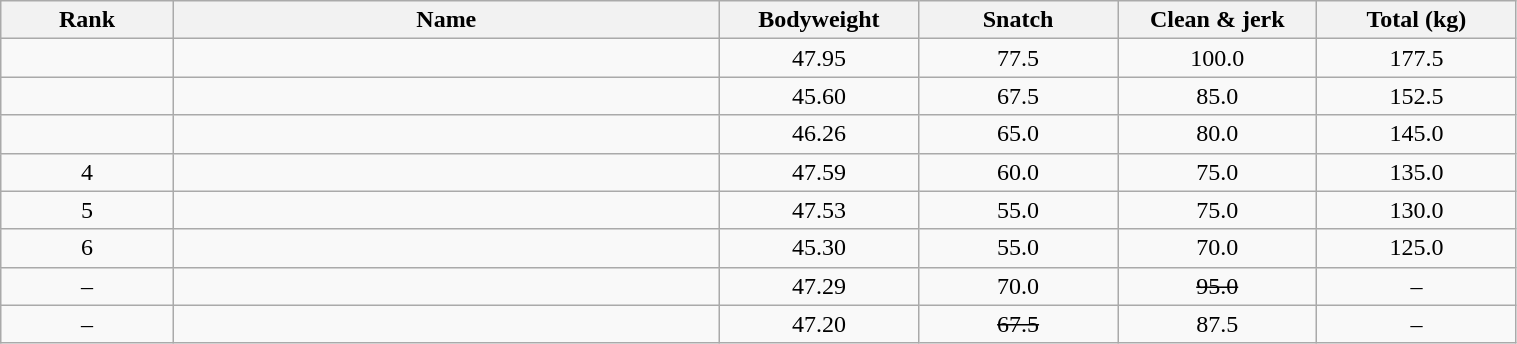<table class="wikitable" style="text-align:center; font-size:100%;" width="80%">
<tr>
<th style="width:6em;">Rank</th>
<th style="width:20em;">Name</th>
<th style="width:7em;">Bodyweight</th>
<th style="width:7em;">Snatch</th>
<th style="width:7em;">Clean & jerk</th>
<th style="width:7em;">Total (kg)</th>
</tr>
<tr>
<td></td>
<td align=left></td>
<td>47.95</td>
<td>77.5</td>
<td>100.0</td>
<td>177.5</td>
</tr>
<tr>
<td></td>
<td align=left></td>
<td>45.60</td>
<td>67.5</td>
<td>85.0</td>
<td>152.5</td>
</tr>
<tr>
<td></td>
<td align=left></td>
<td>46.26</td>
<td>65.0</td>
<td>80.0</td>
<td>145.0</td>
</tr>
<tr>
<td>4</td>
<td align=left></td>
<td>47.59</td>
<td>60.0</td>
<td>75.0</td>
<td>135.0</td>
</tr>
<tr>
<td>5</td>
<td align=left></td>
<td>47.53</td>
<td>55.0</td>
<td>75.0</td>
<td>130.0</td>
</tr>
<tr>
<td>6</td>
<td align=left></td>
<td>45.30</td>
<td>55.0</td>
<td>70.0</td>
<td>125.0</td>
</tr>
<tr>
<td>–</td>
<td align=left></td>
<td>47.29</td>
<td>70.0</td>
<td><s>95.0</s></td>
<td>–</td>
</tr>
<tr>
<td>–</td>
<td align=left></td>
<td>47.20</td>
<td><s>67.5</s></td>
<td>87.5</td>
<td>–</td>
</tr>
</table>
